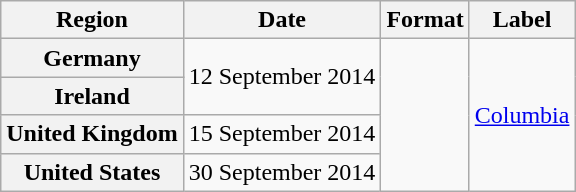<table class="wikitable plainrowheaders">
<tr>
<th scope="col">Region</th>
<th scope="col">Date</th>
<th scope="col">Format</th>
<th scope="col">Label</th>
</tr>
<tr>
<th scope="row">Germany</th>
<td rowspan="2">12 September 2014</td>
<td rowspan="4"></td>
<td rowspan="4"><a href='#'>Columbia</a></td>
</tr>
<tr>
<th scope="row">Ireland</th>
</tr>
<tr>
<th scope="row">United Kingdom</th>
<td>15 September 2014</td>
</tr>
<tr>
<th scope="row">United States</th>
<td>30 September 2014</td>
</tr>
</table>
